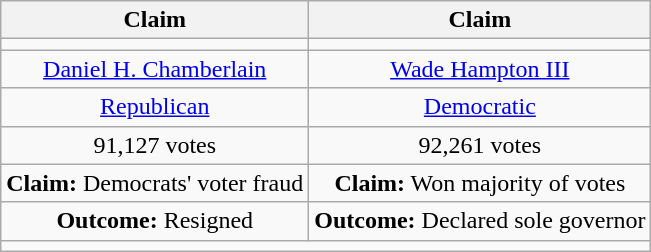<table class="wikitable floatright"  style="text-align: center;">
<tr>
<th scope="col">Claim</th>
<th scope="col">Claim</th>
</tr>
<tr>
<td></td>
<td></td>
</tr>
<tr>
<td><a href='#'>Daniel H. Chamberlain</a></td>
<td><a href='#'>Wade Hampton III</a></td>
</tr>
<tr>
<td><a href='#'>Republican</a></td>
<td><a href='#'>Democratic</a></td>
</tr>
<tr>
<td>91,127 votes</td>
<td>92,261 votes</td>
</tr>
<tr>
<td><strong>Claim:</strong> Democrats' voter fraud</td>
<td><strong>Claim:</strong> Won majority of votes</td>
</tr>
<tr>
<td><strong>Outcome:</strong> Resigned</td>
<td><strong>Outcome:</strong> Declared sole governor</td>
</tr>
<tr>
<td colspan=2></td>
</tr>
</table>
